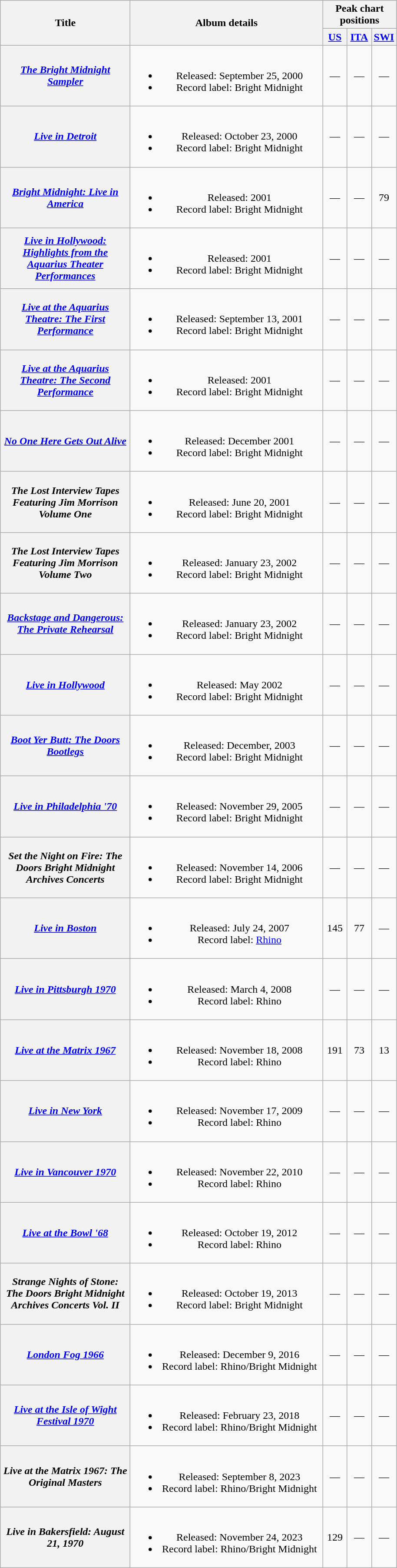<table class="wikitable plainrowheaders" style="text-align:center;">
<tr>
<th scope="col" rowspan="2" style="width:12em;">Title</th>
<th scope="col" rowspan="2" style="width:18em;">Album details</th>
<th scope="col" colspan="3">Peak chart positions</th>
</tr>
<tr>
<th width="30"><a href='#'>US</a><br></th>
<th width="30"><a href='#'>ITA</a><br></th>
<th width="30"><a href='#'>SWI</a><br></th>
</tr>
<tr>
<th scope="row"><em><a href='#'>The Bright Midnight Sampler</a></em></th>
<td><br><ul><li>Released: September 25, 2000</li><li>Record label: Bright Midnight</li></ul></td>
<td>—</td>
<td>—</td>
<td>—</td>
</tr>
<tr>
<th scope="row"><em><a href='#'>Live in Detroit</a></em></th>
<td><br><ul><li>Released: October 23, 2000</li><li>Record label: Bright Midnight</li></ul></td>
<td>—</td>
<td>—</td>
<td>—</td>
</tr>
<tr>
<th scope="row"><em><a href='#'>Bright Midnight: Live in America</a></em></th>
<td><br><ul><li>Released: 2001</li><li>Record label: Bright Midnight</li></ul></td>
<td>—</td>
<td>—</td>
<td>79</td>
</tr>
<tr>
<th scope="row"><em><a href='#'>Live in Hollywood: Highlights from the Aquarius Theater Performances</a></em></th>
<td><br><ul><li>Released: 2001</li><li>Record label: Bright Midnight</li></ul></td>
<td>—</td>
<td>—</td>
<td>—</td>
</tr>
<tr>
<th scope="row"><em><a href='#'>Live at the Aquarius Theatre: The First Performance</a></em></th>
<td><br><ul><li>Released: September 13, 2001</li><li>Record label: Bright Midnight</li></ul></td>
<td>—</td>
<td>—</td>
<td>—</td>
</tr>
<tr>
<th scope="row"><em><a href='#'>Live at the Aquarius Theatre: The Second Performance</a></em></th>
<td><br><ul><li>Released: 2001</li><li>Record label: Bright Midnight</li></ul></td>
<td>—</td>
<td>—</td>
<td>—</td>
</tr>
<tr>
<th scope="row"><em><a href='#'>No One Here Gets Out Alive</a></em></th>
<td><br><ul><li>Released: December 2001</li><li>Record label: Bright Midnight</li></ul></td>
<td>—</td>
<td>—</td>
<td>—</td>
</tr>
<tr>
<th scope="row"><em>The Lost Interview Tapes Featuring Jim Morrison Volume One</em></th>
<td><br><ul><li>Released: June 20, 2001</li><li>Record label: Bright Midnight</li></ul></td>
<td>—</td>
<td>—</td>
<td>—</td>
</tr>
<tr>
<th scope="row"><em>The Lost Interview Tapes Featuring Jim Morrison Volume Two</em></th>
<td><br><ul><li>Released: January 23, 2002</li><li>Record label: Bright Midnight</li></ul></td>
<td>—</td>
<td>—</td>
<td>—</td>
</tr>
<tr>
<th scope="row"><em><a href='#'>Backstage and Dangerous: The Private Rehearsal</a></em></th>
<td><br><ul><li>Released: January 23, 2002</li><li>Record label: Bright Midnight</li></ul></td>
<td>—</td>
<td>—</td>
<td>—</td>
</tr>
<tr>
<th scope="row"><em><a href='#'>Live in Hollywood</a></em></th>
<td><br><ul><li>Released: May 2002</li><li>Record label: Bright Midnight</li></ul></td>
<td>—</td>
<td>—</td>
<td>—</td>
</tr>
<tr>
<th scope="row"><em><a href='#'>Boot Yer Butt: The Doors Bootlegs</a></em></th>
<td><br><ul><li>Released: December, 2003</li><li>Record label: Bright Midnight</li></ul></td>
<td>—</td>
<td>—</td>
<td>—</td>
</tr>
<tr>
<th scope="row"><em><a href='#'>Live in Philadelphia '70</a></em></th>
<td><br><ul><li>Released: November 29, 2005</li><li>Record label: Bright Midnight</li></ul></td>
<td>—</td>
<td>—</td>
<td>—</td>
</tr>
<tr>
<th scope="row"><em>Set the Night on Fire: The Doors Bright Midnight Archives Concerts</em></th>
<td><br><ul><li>Released: November 14, 2006</li><li>Record label: Bright Midnight</li></ul></td>
<td>—</td>
<td>—</td>
<td>—</td>
</tr>
<tr>
<th scope="row"><em><a href='#'>Live in Boston</a></em></th>
<td><br><ul><li>Released: July 24, 2007</li><li>Record label: <a href='#'>Rhino</a></li></ul></td>
<td>145</td>
<td>77</td>
<td>—</td>
</tr>
<tr>
<th scope="row"><em><a href='#'>Live in Pittsburgh 1970</a></em></th>
<td><br><ul><li>Released: March 4, 2008</li><li>Record label: Rhino</li></ul></td>
<td>—</td>
<td>—</td>
<td>—</td>
</tr>
<tr>
<th scope="row"><em><a href='#'>Live at the Matrix 1967</a></em></th>
<td><br><ul><li>Released: November 18, 2008</li><li>Record label: Rhino</li></ul></td>
<td>191</td>
<td>73</td>
<td>13</td>
</tr>
<tr>
<th scope="row"><em><a href='#'>Live in New York</a></em></th>
<td><br><ul><li>Released: November 17, 2009</li><li>Record label: Rhino</li></ul></td>
<td>—</td>
<td>—</td>
<td>—</td>
</tr>
<tr>
<th scope="row"><em><a href='#'>Live in Vancouver 1970</a></em></th>
<td><br><ul><li>Released: November 22, 2010</li><li>Record label: Rhino</li></ul></td>
<td>—</td>
<td>—</td>
<td>—</td>
</tr>
<tr>
<th scope="row"><em><a href='#'>Live at the Bowl '68</a></em></th>
<td><br><ul><li>Released: October 19, 2012</li><li>Record label: Rhino</li></ul></td>
<td>—</td>
<td>—</td>
<td>—</td>
</tr>
<tr>
<th scope="row"><em>Strange Nights of Stone: The Doors Bright Midnight Archives Concerts Vol. II</em></th>
<td><br><ul><li>Released: October 19, 2013</li><li>Record label: Bright Midnight</li></ul></td>
<td>—</td>
<td>—</td>
<td>—</td>
</tr>
<tr>
<th scope="row"><em><a href='#'>London Fog 1966</a></em></th>
<td><br><ul><li>Released: December 9, 2016</li><li>Record label: Rhino/Bright Midnight</li></ul></td>
<td>—</td>
<td>—</td>
<td>—</td>
</tr>
<tr>
<th scope="row"><em><a href='#'>Live at the Isle of Wight Festival 1970</a></em></th>
<td><br><ul><li>Released: February 23, 2018</li><li>Record label: Rhino/Bright Midnight</li></ul></td>
<td>—</td>
<td>—</td>
<td>—</td>
</tr>
<tr>
<th scope="row"><em>Live at the Matrix 1967: The Original Masters</em></th>
<td><br><ul><li>Released: September 8, 2023</li><li>Record label: Rhino/Bright Midnight</li></ul></td>
<td>—</td>
<td>—</td>
<td>—</td>
</tr>
<tr>
<th scope="row"><em>Live in Bakersfield: August 21, 1970</em></th>
<td><br><ul><li>Released: November 24, 2023</li><li>Record label: Rhino/Bright Midnight</li></ul></td>
<td>129</td>
<td>—</td>
<td>—</td>
</tr>
</table>
